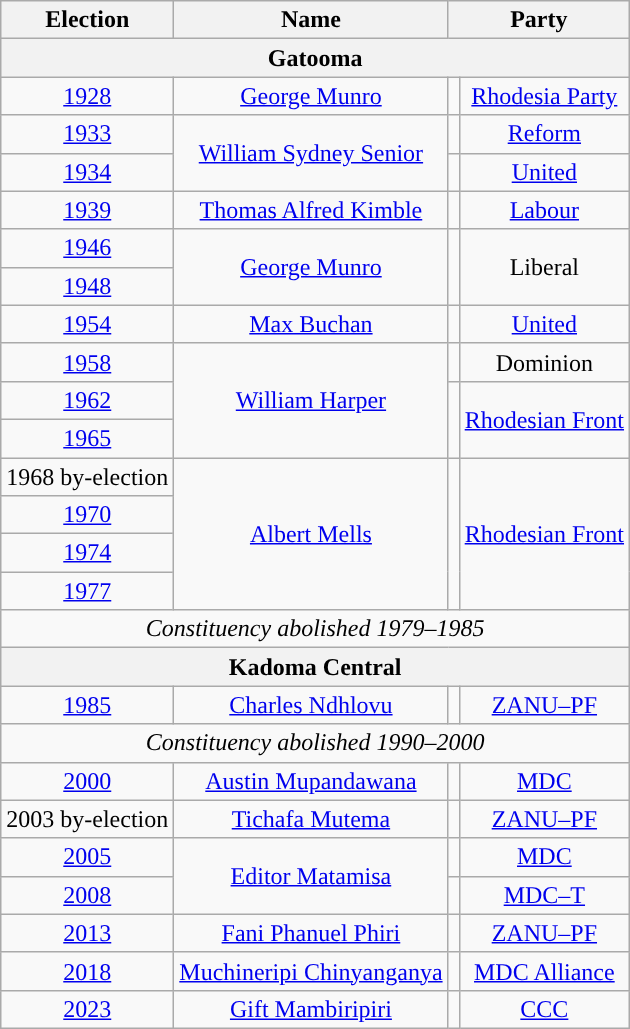<table class="wikitable" style="text-align:center">
<tr>
<th>Election</th>
<th>Name</th>
<th colspan="2">Party</th>
</tr>
<tr>
<th colspan="4">Gatooma</th>
</tr>
<tr>
<td><a href='#'>1928</a></td>
<td><a href='#'>George Munro</a></td>
<td style="background-color: "></td>
<td><a href='#'>Rhodesia Party</a></td>
</tr>
<tr>
<td><a href='#'>1933</a></td>
<td rowspan="2"><a href='#'>William Sydney Senior</a></td>
<td style="background-color: "></td>
<td><a href='#'>Reform</a></td>
</tr>
<tr>
<td><a href='#'>1934</a></td>
<td style="background-color: "></td>
<td><a href='#'>United</a></td>
</tr>
<tr>
<td><a href='#'>1939</a></td>
<td><a href='#'>Thomas Alfred Kimble</a></td>
<td style="background-color: "></td>
<td><a href='#'>Labour</a></td>
</tr>
<tr>
<td><a href='#'>1946</a></td>
<td rowspan="2"><a href='#'>George Munro</a></td>
<td rowspan="2" style="background-color: "></td>
<td rowspan="2">Liberal</td>
</tr>
<tr>
<td><a href='#'>1948</a></td>
</tr>
<tr>
<td><a href='#'>1954</a></td>
<td><a href='#'>Max Buchan</a></td>
<td style="background-color: "></td>
<td><a href='#'>United</a></td>
</tr>
<tr>
<td><a href='#'>1958</a></td>
<td rowspan="3"><a href='#'>William Harper</a></td>
<td></td>
<td>Dominion</td>
</tr>
<tr>
<td><a href='#'>1962</a></td>
<td rowspan="2" style="background-color: "></td>
<td rowspan="2"><a href='#'>Rhodesian Front</a></td>
</tr>
<tr>
<td><a href='#'>1965</a></td>
</tr>
<tr>
<td>1968 by-election</td>
<td rowspan="4"><a href='#'>Albert Mells</a></td>
<td rowspan="4" style="background-color: "></td>
<td rowspan="4"><a href='#'>Rhodesian Front</a></td>
</tr>
<tr>
<td><a href='#'>1970</a></td>
</tr>
<tr>
<td><a href='#'>1974</a></td>
</tr>
<tr>
<td><a href='#'>1977</a></td>
</tr>
<tr>
<td colspan="4"><em>Constituency abolished 1979–1985</em></td>
</tr>
<tr>
<th colspan="4">Kadoma Central</th>
</tr>
<tr>
<td><a href='#'>1985</a></td>
<td><a href='#'>Charles Ndhlovu</a></td>
<td style="background-color: "></td>
<td><a href='#'>ZANU–PF</a></td>
</tr>
<tr>
<td colspan="4"><em>Constituency abolished 1990–2000</em></td>
</tr>
<tr>
<td><a href='#'>2000</a></td>
<td><a href='#'>Austin Mupandawana</a></td>
<td style="background-color: "></td>
<td><a href='#'>MDC</a></td>
</tr>
<tr>
<td>2003 by-election</td>
<td><a href='#'>Tichafa Mutema</a></td>
<td style="background-color: "></td>
<td><a href='#'>ZANU–PF</a></td>
</tr>
<tr>
<td><a href='#'>2005</a></td>
<td rowspan="2"><a href='#'>Editor Matamisa</a></td>
<td style="background-color: "></td>
<td><a href='#'>MDC</a></td>
</tr>
<tr>
<td><a href='#'>2008</a></td>
<td style="background-color: "></td>
<td><a href='#'>MDC–T</a></td>
</tr>
<tr>
<td><a href='#'>2013</a></td>
<td><a href='#'>Fani Phanuel Phiri</a></td>
<td style="background-color: "></td>
<td><a href='#'>ZANU–PF</a></td>
</tr>
<tr>
<td><a href='#'>2018</a></td>
<td><a href='#'>Muchineripi Chinyanganya</a></td>
<td style="background-color: "></td>
<td><a href='#'>MDC Alliance</a></td>
</tr>
<tr>
<td><a href='#'>2023</a></td>
<td><a href='#'>Gift Mambiripiri</a></td>
<td style="background-color: "></td>
<td><a href='#'>CCC</a></td>
</tr>
</table>
